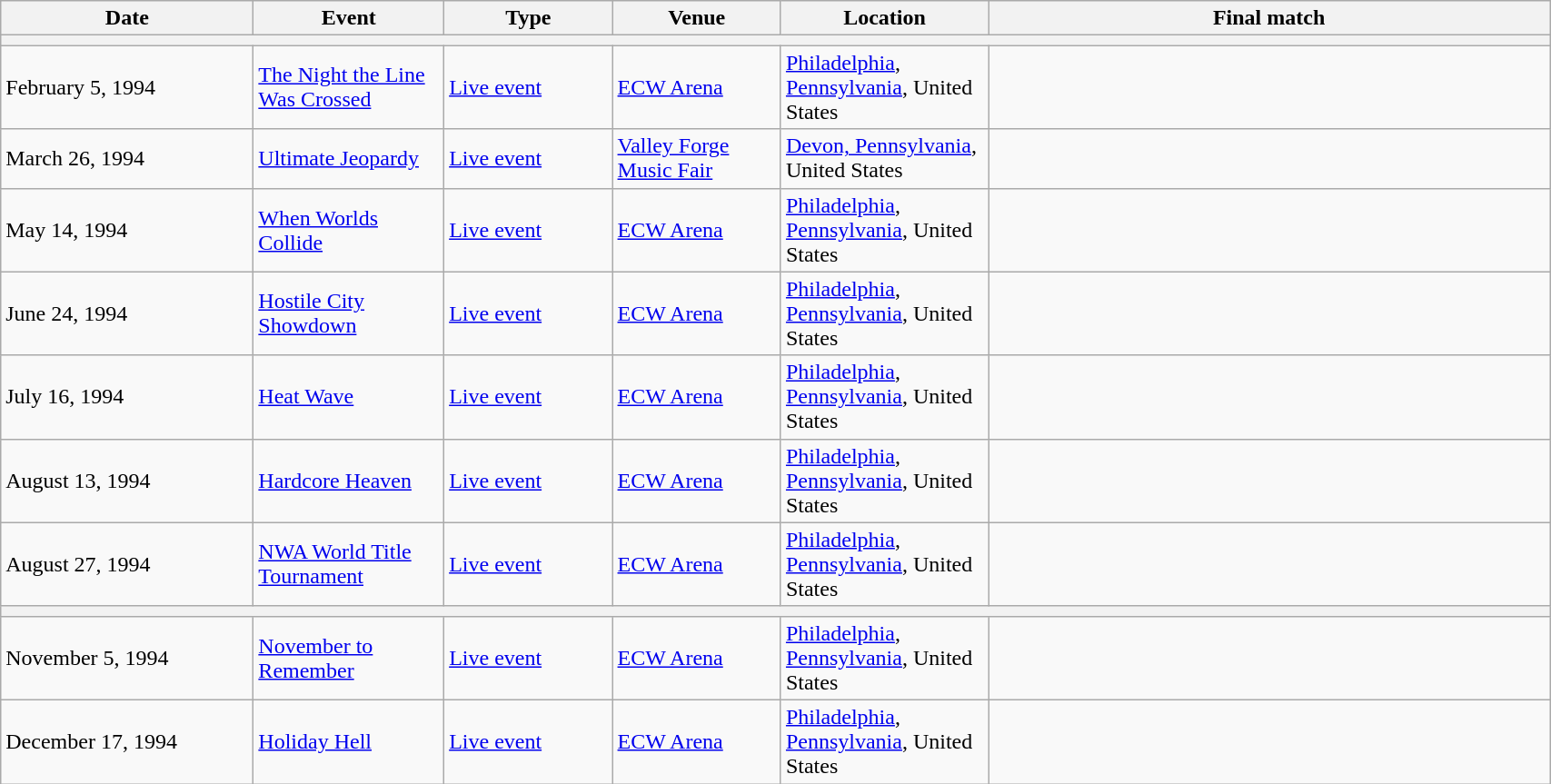<table class="wikitable" width="90%">
<tr>
<th style=width:9%><strong>Date</strong></th>
<th style=width:6%><strong>Event</strong></th>
<th style=width:6%><strong>Type</strong></th>
<th style=width:6%><strong>Venue</strong></th>
<th style=width:6%><strong>Location</strong></th>
<th style=width:20%><strong>Final match</strong></th>
</tr>
<tr>
<th colspan=6></th>
</tr>
<tr>
<td>February 5, 1994</td>
<td><a href='#'>The Night the Line Was Crossed</a></td>
<td><a href='#'>Live event</a></td>
<td><a href='#'>ECW Arena</a></td>
<td><a href='#'>Philadelphia</a>, <a href='#'>Pennsylvania</a>, United States</td>
<td></td>
</tr>
<tr>
<td>March 26, 1994</td>
<td><a href='#'>Ultimate Jeopardy</a></td>
<td><a href='#'>Live event</a></td>
<td><a href='#'>Valley Forge Music Fair</a></td>
<td><a href='#'>Devon, Pennsylvania</a>, United States</td>
<td></td>
</tr>
<tr>
<td>May 14, 1994</td>
<td><a href='#'>When Worlds Collide</a></td>
<td><a href='#'>Live event</a></td>
<td><a href='#'>ECW Arena</a></td>
<td><a href='#'>Philadelphia</a>, <a href='#'>Pennsylvania</a>, United States</td>
<td></td>
</tr>
<tr>
<td>June 24, 1994</td>
<td><a href='#'>Hostile City Showdown</a></td>
<td><a href='#'>Live event</a></td>
<td><a href='#'>ECW Arena</a></td>
<td><a href='#'>Philadelphia</a>, <a href='#'>Pennsylvania</a>, United States</td>
<td></td>
</tr>
<tr>
<td>July 16, 1994</td>
<td><a href='#'>Heat Wave</a></td>
<td><a href='#'>Live event</a></td>
<td><a href='#'>ECW Arena</a></td>
<td><a href='#'>Philadelphia</a>, <a href='#'>Pennsylvania</a>, United States</td>
<td></td>
</tr>
<tr>
<td>August 13, 1994</td>
<td><a href='#'>Hardcore Heaven</a></td>
<td><a href='#'>Live event</a></td>
<td><a href='#'>ECW Arena</a></td>
<td><a href='#'>Philadelphia</a>, <a href='#'>Pennsylvania</a>, United States</td>
<td></td>
</tr>
<tr>
<td>August 27, 1994</td>
<td><a href='#'>NWA World Title Tournament</a></td>
<td><a href='#'>Live event</a></td>
<td><a href='#'>ECW Arena</a></td>
<td><a href='#'>Philadelphia</a>, <a href='#'>Pennsylvania</a>, United States</td>
<td></td>
</tr>
<tr>
<th colspan=6></th>
</tr>
<tr>
<td>November 5, 1994</td>
<td><a href='#'>November to Remember</a></td>
<td><a href='#'>Live event</a></td>
<td><a href='#'>ECW Arena</a></td>
<td><a href='#'>Philadelphia</a>, <a href='#'>Pennsylvania</a>, United States</td>
<td></td>
</tr>
<tr>
<td>December 17, 1994</td>
<td><a href='#'>Holiday Hell</a></td>
<td><a href='#'>Live event</a></td>
<td><a href='#'>ECW Arena</a></td>
<td><a href='#'>Philadelphia</a>, <a href='#'>Pennsylvania</a>, United States</td>
<td></td>
</tr>
</table>
